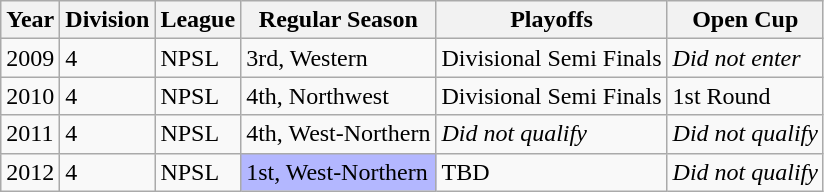<table class="wikitable">
<tr>
<th>Year</th>
<th>Division</th>
<th>League</th>
<th>Regular Season</th>
<th>Playoffs</th>
<th>Open Cup</th>
</tr>
<tr>
<td>2009</td>
<td>4</td>
<td>NPSL</td>
<td>3rd, Western</td>
<td>Divisional Semi Finals</td>
<td><em>Did not enter</em></td>
</tr>
<tr>
<td>2010</td>
<td>4</td>
<td>NPSL</td>
<td>4th, Northwest</td>
<td>Divisional Semi Finals</td>
<td>1st Round</td>
</tr>
<tr>
<td>2011</td>
<td>4</td>
<td>NPSL</td>
<td>4th, West-Northern</td>
<td><em>Did not qualify</em></td>
<td><em>Did not qualify</em></td>
</tr>
<tr>
<td>2012</td>
<td>4</td>
<td>NPSL</td>
<td bgcolor="B3B7FF">1st, West-Northern</td>
<td>TBD</td>
<td><em>Did not qualify</em></td>
</tr>
</table>
